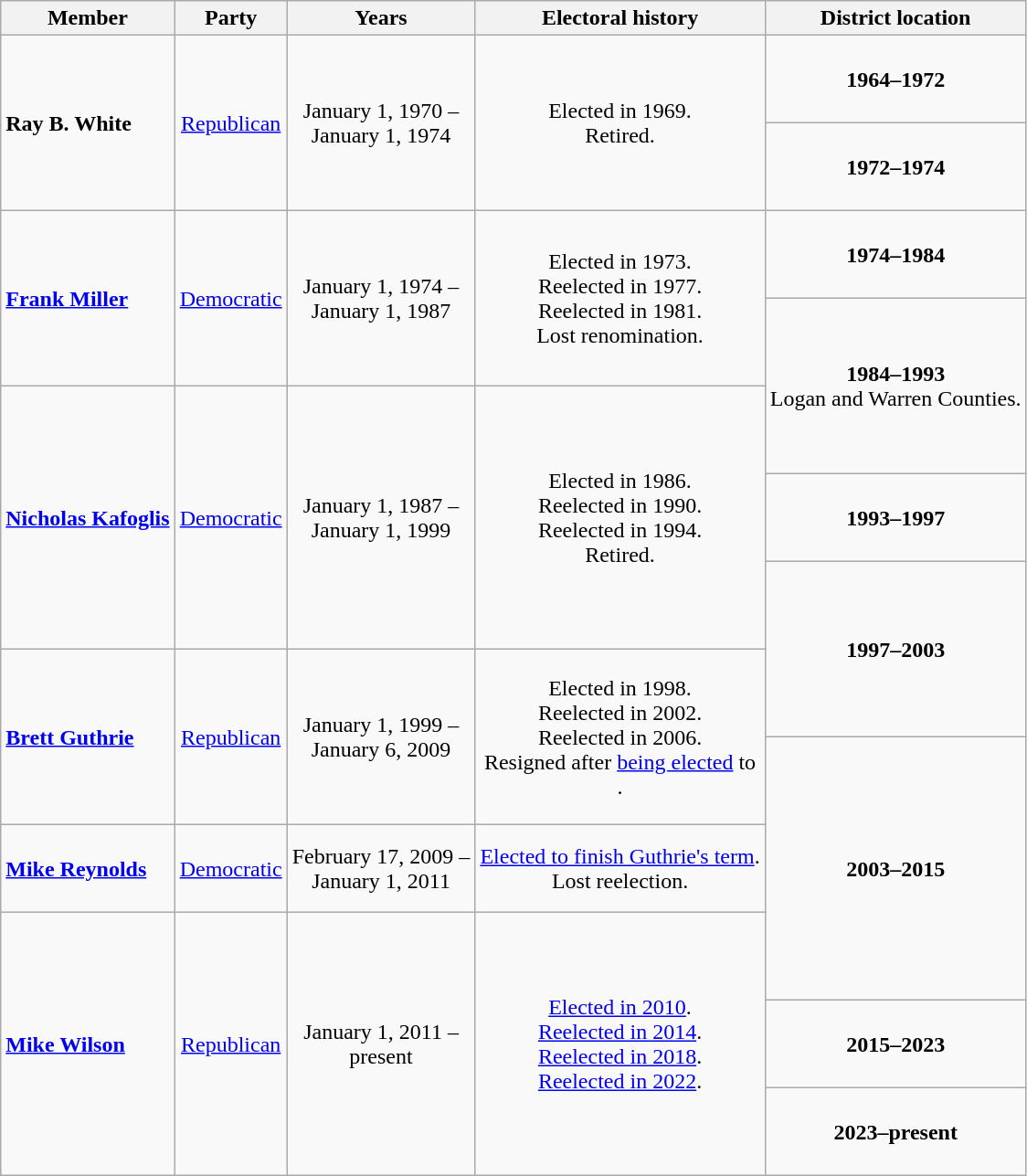<table class=wikitable style="text-align:center">
<tr>
<th>Member</th>
<th>Party</th>
<th>Years</th>
<th>Electoral history</th>
<th>District location</th>
</tr>
<tr style="height:4em">
<td rowspan=2 align=left><strong>Ray B. White</strong><br></td>
<td rowspan=2 ><a href='#'>Republican</a></td>
<td rowspan=2 nowrap>January 1, 1970 –<br>January 1, 1974</td>
<td rowspan=2>Elected in 1969.<br>Retired.</td>
<td><strong>1964–1972</strong><br></td>
</tr>
<tr style="height:4em">
<td><strong>1972–1974</strong><br></td>
</tr>
<tr style="height:4em">
<td rowspan=2 align=left><strong><a href='#'>Frank Miller</a></strong><br></td>
<td rowspan=2 ><a href='#'>Democratic</a></td>
<td rowspan=2 nowrap>January 1, 1974 –<br>January 1, 1987</td>
<td rowspan=2>Elected in 1973.<br>Reelected in 1977.<br>Reelected in 1981.<br>Lost renomination.</td>
<td><strong>1974–1984</strong><br></td>
</tr>
<tr style="height:4em">
<td rowspan=2><strong>1984–1993</strong><br>Logan and Warren Counties.</td>
</tr>
<tr style="height:4em">
<td rowspan=3 align=left><strong><a href='#'>Nicholas Kafoglis</a></strong><br></td>
<td rowspan=3 ><a href='#'>Democratic</a></td>
<td rowspan=3 nowrap>January 1, 1987 –<br>January 1, 1999</td>
<td rowspan=3>Elected in 1986.<br>Reelected in 1990.<br>Reelected in 1994.<br>Retired.</td>
</tr>
<tr style="height:4em">
<td><strong>1993–1997</strong><br></td>
</tr>
<tr style="height:4em">
<td rowspan=2><strong>1997–2003</strong><br></td>
</tr>
<tr style="height:4em">
<td rowspan=2 align=left><strong><a href='#'>Brett Guthrie</a></strong><br></td>
<td rowspan=2 ><a href='#'>Republican</a></td>
<td rowspan=2 nowrap>January 1, 1999 –<br>January 6, 2009</td>
<td rowspan=2>Elected in 1998.<br>Reelected in 2002.<br>Reelected in 2006.<br>Resigned after <a href='#'>being elected</a> to<br>.</td>
</tr>
<tr style="height:4em">
<td rowspan=3><strong>2003–2015</strong><br></td>
</tr>
<tr style="height:4em">
<td align=left><strong><a href='#'>Mike Reynolds</a></strong><br></td>
<td><a href='#'>Democratic</a></td>
<td nowrap>February 17, 2009 –<br>January 1, 2011</td>
<td><a href='#'>Elected to finish Guthrie's term</a>.<br>Lost reelection.</td>
</tr>
<tr style="height:4em">
<td rowspan=3 align=left><strong><a href='#'>Mike Wilson</a></strong><br></td>
<td rowspan=3 ><a href='#'>Republican</a></td>
<td rowspan=3 nowrap>January 1, 2011 –<br>present</td>
<td rowspan=3><a href='#'>Elected in 2010</a>.<br><a href='#'>Reelected in 2014</a>.<br><a href='#'>Reelected in 2018</a>.<br><a href='#'>Reelected in 2022</a>.</td>
</tr>
<tr style="height:4em">
<td><strong>2015–2023</strong><br></td>
</tr>
<tr style="height:4em">
<td><strong>2023–present</strong><br></td>
</tr>
</table>
